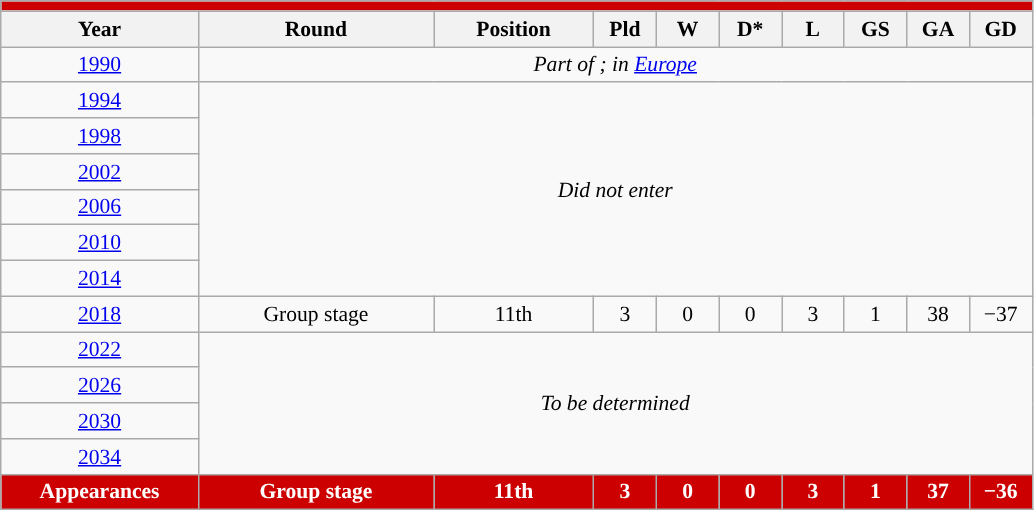<table class="wikitable" style="text-align: center;font-size:90%;">
<tr>
<th colspan="10" style="background: #CC0000; color: #FFFFFF;"><a href='#'></a></th>
</tr>
<tr>
<th width=125>Year</th>
<th width=150>Round</th>
<th width=100>Position</th>
<th width=35>Pld</th>
<th width=35>W</th>
<th width=35>D*</th>
<th width=35>L</th>
<th width=35>GS</th>
<th width=35>GA</th>
<th width=35>GD</th>
</tr>
<tr>
<td> <a href='#'>1990</a></td>
<td colspan="9"><em>Part of ; in <a href='#'>Europe</a></em></td>
</tr>
<tr>
<td> <a href='#'>1994</a></td>
<td colspan="9" rowspan="6"><em>Did not enter</em></td>
</tr>
<tr>
<td> <a href='#'>1998</a></td>
</tr>
<tr>
<td> <a href='#'>2002</a></td>
</tr>
<tr>
<td> <a href='#'>2006</a></td>
</tr>
<tr>
<td> <a href='#'>2010</a></td>
</tr>
<tr>
<td> <a href='#'>2014</a></td>
</tr>
<tr>
<td> <a href='#'>2018</a></td>
<td>Group stage</td>
<td>11th</td>
<td>3</td>
<td>0</td>
<td>0</td>
<td>3</td>
<td>1</td>
<td>38</td>
<td>−37</td>
</tr>
<tr>
<td> <a href='#'>2022</a></td>
<td colspan="9" rowspan="4"><em>To be determined</em></td>
</tr>
<tr>
<td> <a href='#'>2026</a></td>
</tr>
<tr>
<td> <a href='#'>2030</a></td>
</tr>
<tr>
<td> <a href='#'>2034</a></td>
</tr>
<tr>
<td colspan=1 style="background: #CC0000; color: #FFFFFF;"><strong>Appearances</strong></td>
<td style="background: #CC0000; color: #FFFFFF;"><strong>Group stage</strong></td>
<td style="background: #CC0000; color: #FFFFFF;"><strong>11th</strong></td>
<td style="background: #CC0000; color: #FFFFFF;"><strong>3</strong></td>
<td style="background: #CC0000; color: #FFFFFF;"><strong>0</strong></td>
<td style="background: #CC0000; color: #FFFFFF;"><strong>0</strong></td>
<td style="background: #CC0000; color: #FFFFFF;"><strong>3</strong></td>
<td style="background: #CC0000; color: #FFFFFF;"><strong>1</strong></td>
<td style="background: #CC0000; color: #FFFFFF;"><strong>37</strong></td>
<td style="background: #CC0000; color: #FFFFFF;"><strong>−36</strong></td>
</tr>
</table>
